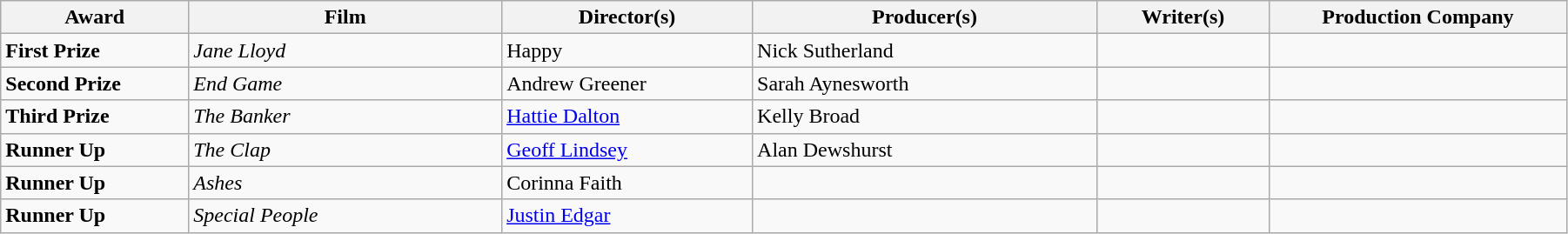<table class="wikitable" width="95%" align="centre">
<tr>
<th width=12%>Award</th>
<th width=20%>Film</th>
<th width=16%>Director(s)</th>
<th width=22%>Producer(s)</th>
<th width=11%>Writer(s)</th>
<th width=19%>Production Company</th>
</tr>
<tr>
<td><strong>First Prize</strong></td>
<td><em>Jane Lloyd</em></td>
<td>Happy</td>
<td>Nick Sutherland</td>
<td></td>
<td></td>
</tr>
<tr>
<td><strong>Second Prize</strong></td>
<td><em>End Game</em></td>
<td>Andrew Greener</td>
<td>Sarah Aynesworth</td>
<td></td>
<td></td>
</tr>
<tr>
<td><strong>Third Prize</strong></td>
<td><em>The Banker</em></td>
<td><a href='#'>Hattie Dalton</a></td>
<td>Kelly Broad</td>
<td></td>
<td></td>
</tr>
<tr>
<td><strong>Runner Up</strong></td>
<td><em>The Clap</em></td>
<td><a href='#'>Geoff Lindsey</a></td>
<td>Alan Dewshurst</td>
<td></td>
<td></td>
</tr>
<tr>
<td><strong>Runner Up</strong></td>
<td><em>Ashes</em></td>
<td>Corinna Faith</td>
<td></td>
<td></td>
<td></td>
</tr>
<tr>
<td><strong>Runner Up</strong></td>
<td><em>Special People</em></td>
<td><a href='#'>Justin Edgar</a></td>
<td></td>
<td></td>
<td></td>
</tr>
</table>
